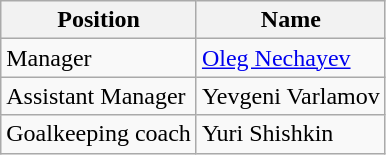<table class="wikitable sortable" style="text-align: left;">
<tr>
<th>Position</th>
<th>Name</th>
</tr>
<tr>
<td>Manager</td>
<td> <a href='#'>Oleg Nechayev</a></td>
</tr>
<tr>
<td>Assistant Manager</td>
<td> Yevgeni Varlamov</td>
</tr>
<tr>
<td>Goalkeeping coach</td>
<td> Yuri Shishkin</td>
</tr>
</table>
